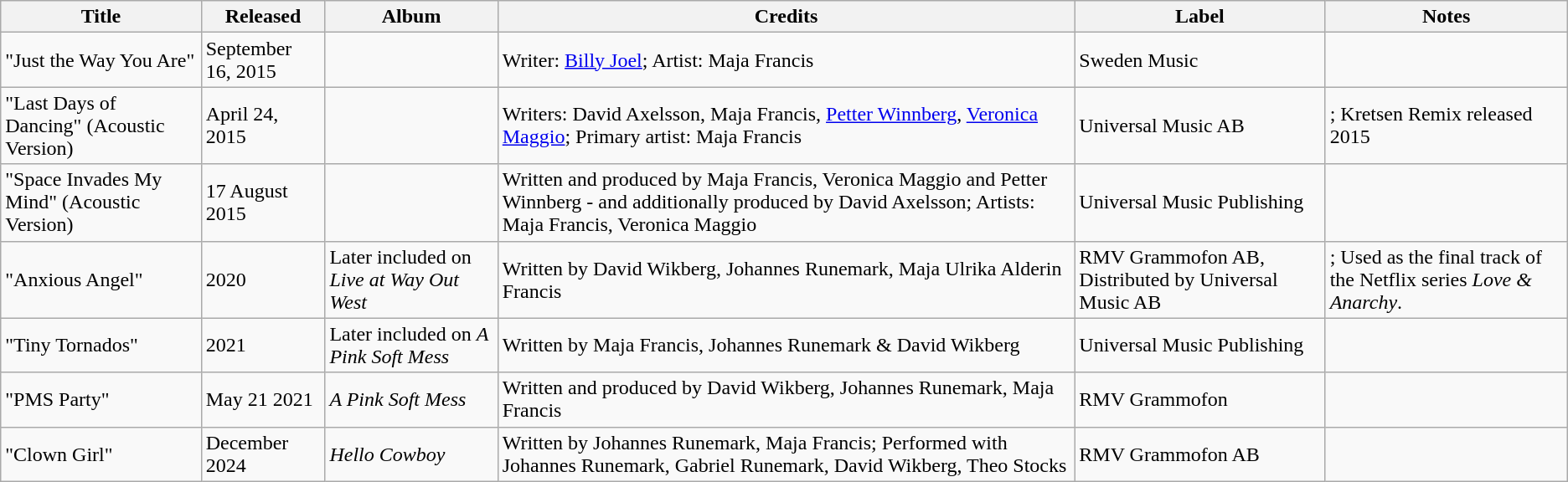<table class="wikitable">
<tr>
<th>Title</th>
<th>Released</th>
<th>Album</th>
<th>Credits</th>
<th>Label</th>
<th>Notes</th>
</tr>
<tr>
<td>"Just the Way You Are"</td>
<td>September 16, 2015</td>
<td></td>
<td>Writer: <a href='#'>Billy Joel</a>; Artist: Maja Francis</td>
<td>Sweden Music</td>
<td></td>
</tr>
<tr>
<td>"Last Days of Dancing" (Acoustic Version)</td>
<td>April 24, 2015</td>
<td></td>
<td>Writers: David Axelsson, Maja Francis, <a href='#'>Petter Winnberg</a>, <a href='#'>Veronica Maggio</a>; Primary artist: Maja Francis</td>
<td>Universal Music AB</td>
<td>; Kretsen Remix released 2015</td>
</tr>
<tr>
<td>"Space Invades My Mind" (Acoustic Version)</td>
<td>17 August 2015</td>
<td></td>
<td>Written and produced by Maja Francis, Veronica Maggio and Petter Winnberg - and additionally produced by David Axelsson; Artists: Maja Francis, Veronica Maggio</td>
<td>Universal Music Publishing</td>
<td></td>
</tr>
<tr>
<td>"Anxious Angel"</td>
<td>2020</td>
<td>Later included on <em>Live at Way Out West</em></td>
<td>Written by David Wikberg, Johannes Runemark, Maja Ulrika Alderin Francis</td>
<td>RMV Grammofon AB, Distributed by Universal Music AB</td>
<td>; Used as the final track of the Netflix series <em>Love & Anarchy</em>.</td>
</tr>
<tr>
<td>"Tiny Tornados"</td>
<td>2021</td>
<td>Later included on <em>A Pink Soft Mess</em></td>
<td>Written by Maja Francis, Johannes Runemark & David Wikberg</td>
<td>Universal Music Publishing</td>
<td></td>
</tr>
<tr>
<td>"PMS Party"</td>
<td>May 21 2021</td>
<td><em>A Pink Soft Mess</em></td>
<td>Written and produced by David Wikberg, Johannes Runemark, Maja Francis</td>
<td>RMV Grammofon</td>
<td></td>
</tr>
<tr>
<td>"Clown Girl"</td>
<td>December 2024</td>
<td><em>Hello Cowboy</em></td>
<td>Written by Johannes Runemark, Maja Francis; Performed with Johannes Runemark, Gabriel Runemark, David Wikberg, Theo Stocks</td>
<td>RMV Grammofon AB</td>
<td></td>
</tr>
</table>
